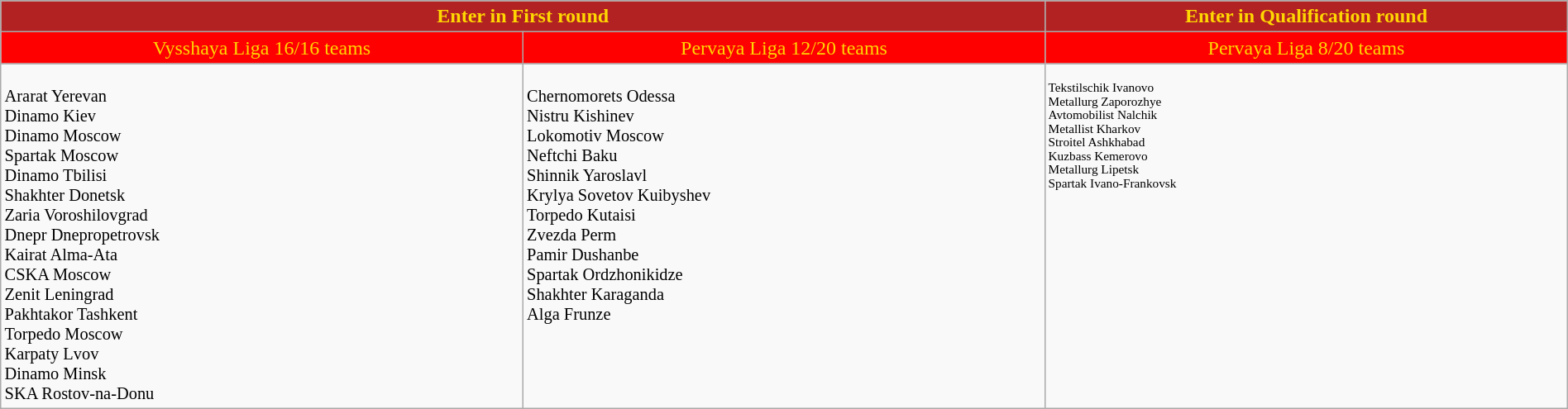<table class="wikitable" style="width:100%;">
<tr style="background:Firebrick; text-align:center;">
<td style="width:67%; color:Gold" colspan="2"><strong>Enter in First round</strong></td>
<td style="width:33%; color:Gold" colspan="1"><strong>Enter in Qualification round</strong></td>
</tr>
<tr style="background:Red;">
<td style="text-align:center; width:33%; color:Gold" colspan=1>Vysshaya Liga 16/16 teams</td>
<td style="text-align:center; width:33%; color:Gold" colspan=1>Pervaya Liga 12/20 teams</td>
<td style="text-align:center; width:33%; color:Gold" colspan=1>Pervaya Liga 8/20 teams</td>
</tr>
<tr style="vertical-align:top; font-size:85%;">
<td><br> Ararat Yerevan<br>
 Dinamo Kiev<br>
 Dinamo Moscow<br>
 Spartak Moscow<br>
 Dinamo Tbilisi<br>
 Shakhter Donetsk<br>
 Zaria Voroshilovgrad<br>
 Dnepr Dnepropetrovsk<br>
 Kairat Alma-Ata<br>
 CSKA Moscow<br>
 Zenit Leningrad<br>
 Pakhtakor Tashkent<br>
 Torpedo Moscow<br>
 Karpaty Lvov<br>
 Dinamo Minsk<br>
 SKA Rostov-na-Donu<br></td>
<td><br> Chernomorets Odessa<br>
 Nistru Kishinev<br>
 Lokomotiv Moscow<br>
 Neftchi Baku<br>
 Shinnik Yaroslavl<br>
 Krylya Sovetov Kuibyshev<br>
 Torpedo Kutaisi<br>
 Zvezda Perm<br>
 Pamir Dushanbe<br>
 Spartak Ordzhonikidze<br>
 Shakhter Karaganda<br>
 Alga Frunze<br></td>
<td style="font-size:75%;"><br> Tekstilschik Ivanovo<br>
 Metallurg Zaporozhye<br>
 Avtomobilist Nalchik<br>
 Metallist Kharkov<br>
 Stroitel Ashkhabad<br>
 Kuzbass Kemerovo<br>
 Metallurg Lipetsk<br>
 Spartak Ivano-Frankovsk<br></td>
</tr>
</table>
